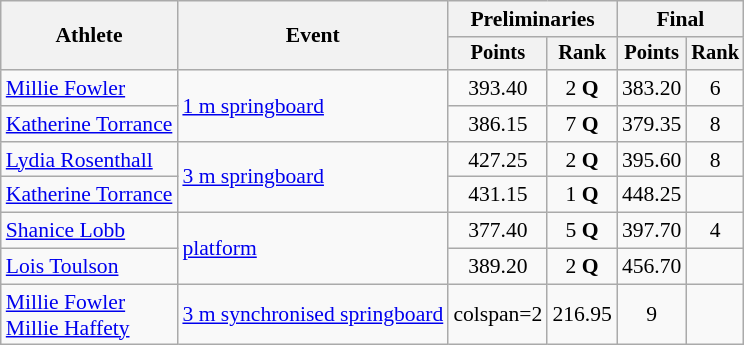<table class="wikitable" style="font-size:90%;">
<tr>
<th rowspan=2>Athlete</th>
<th rowspan=2>Event</th>
<th colspan=2>Preliminaries</th>
<th colspan=2>Final</th>
</tr>
<tr style="font-size:95%">
<th>Points</th>
<th>Rank</th>
<th>Points</th>
<th>Rank</th>
</tr>
<tr align=center>
<td align=left><a href='#'>Millie Fowler</a></td>
<td style="text-align:left;" rowspan="2"><a href='#'>1 m springboard</a></td>
<td>393.40</td>
<td>2 <strong>Q</strong></td>
<td>383.20</td>
<td>6</td>
</tr>
<tr align=center>
<td align=left><a href='#'>Katherine Torrance</a></td>
<td>386.15</td>
<td>7 <strong>Q</strong></td>
<td>379.35</td>
<td>8</td>
</tr>
<tr align=center>
<td align=left><a href='#'>Lydia Rosenthall</a></td>
<td style="text-align:left;" rowspan="2"><a href='#'>3 m springboard</a></td>
<td>427.25</td>
<td>2 <strong>Q</strong></td>
<td>395.60</td>
<td>8</td>
</tr>
<tr align=center>
<td align=left><a href='#'>Katherine Torrance</a></td>
<td>431.15</td>
<td>1 <strong>Q</strong></td>
<td>448.25</td>
<td></td>
</tr>
<tr align=center>
<td align=left><a href='#'>Shanice Lobb</a></td>
<td style="text-align:left;" rowspan="2"><a href='#'>platform</a></td>
<td>377.40</td>
<td>5 <strong>Q</strong></td>
<td>397.70</td>
<td>4</td>
</tr>
<tr align=center>
<td align=left><a href='#'>Lois Toulson</a></td>
<td>389.20</td>
<td>2 <strong>Q</strong></td>
<td>456.70</td>
<td></td>
</tr>
<tr align=center>
<td align=left><a href='#'>Millie Fowler</a><br><a href='#'>Millie Haffety</a></td>
<td align=left><a href='#'>3 m synchronised springboard</a></td>
<td>colspan=2 </td>
<td>216.95</td>
<td>9</td>
</tr>
</table>
